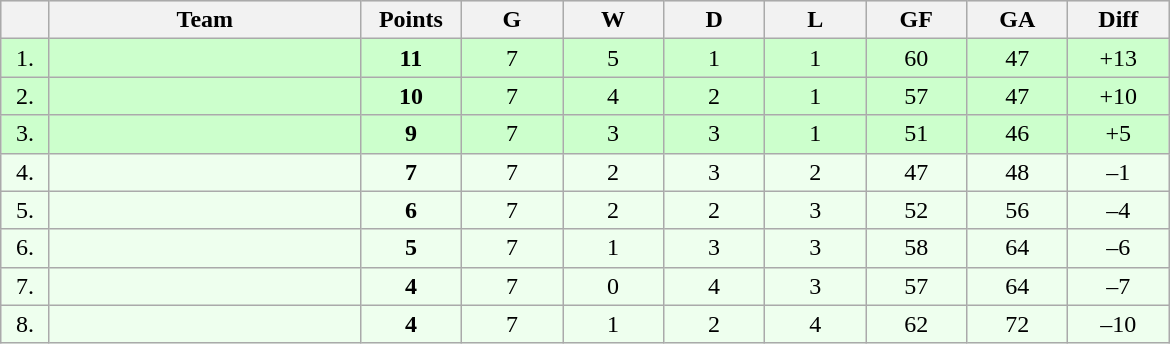<table class=wikitable style="text-align:center">
<tr bgcolor="#DCDCDC">
<th width="25"></th>
<th width="200">Team</th>
<th width="60">Points</th>
<th width="60">G</th>
<th width="60">W</th>
<th width="60">D</th>
<th width="60">L</th>
<th width="60">GF</th>
<th width="60">GA</th>
<th width="60">Diff</th>
</tr>
<tr bgcolor=#CCFFCC>
<td>1.</td>
<td align=left></td>
<td><strong>11</strong></td>
<td>7</td>
<td>5</td>
<td>1</td>
<td>1</td>
<td>60</td>
<td>47</td>
<td>+13</td>
</tr>
<tr bgcolor=#CCFFCC>
<td>2.</td>
<td align=left></td>
<td><strong>10</strong></td>
<td>7</td>
<td>4</td>
<td>2</td>
<td>1</td>
<td>57</td>
<td>47</td>
<td>+10</td>
</tr>
<tr bgcolor=#CCFFCC>
<td>3.</td>
<td align=left></td>
<td><strong>9</strong></td>
<td>7</td>
<td>3</td>
<td>3</td>
<td>1</td>
<td>51</td>
<td>46</td>
<td>+5</td>
</tr>
<tr bgcolor=#EEFFEE>
<td>4.</td>
<td align=left></td>
<td><strong>7</strong></td>
<td>7</td>
<td>2</td>
<td>3</td>
<td>2</td>
<td>47</td>
<td>48</td>
<td>–1</td>
</tr>
<tr bgcolor=#EEFFEE>
<td>5.</td>
<td align=left></td>
<td><strong>6</strong></td>
<td>7</td>
<td>2</td>
<td>2</td>
<td>3</td>
<td>52</td>
<td>56</td>
<td>–4</td>
</tr>
<tr bgcolor=#EEFFEE>
<td>6.</td>
<td align=left></td>
<td><strong>5</strong></td>
<td>7</td>
<td>1</td>
<td>3</td>
<td>3</td>
<td>58</td>
<td>64</td>
<td>–6</td>
</tr>
<tr bgcolor=#EEFFEE>
<td>7.</td>
<td align=left></td>
<td><strong>4</strong></td>
<td>7</td>
<td>0</td>
<td>4</td>
<td>3</td>
<td>57</td>
<td>64</td>
<td>–7</td>
</tr>
<tr bgcolor=#EEFFEE>
<td>8.</td>
<td align=left></td>
<td><strong>4</strong></td>
<td>7</td>
<td>1</td>
<td>2</td>
<td>4</td>
<td>62</td>
<td>72</td>
<td>–10</td>
</tr>
</table>
